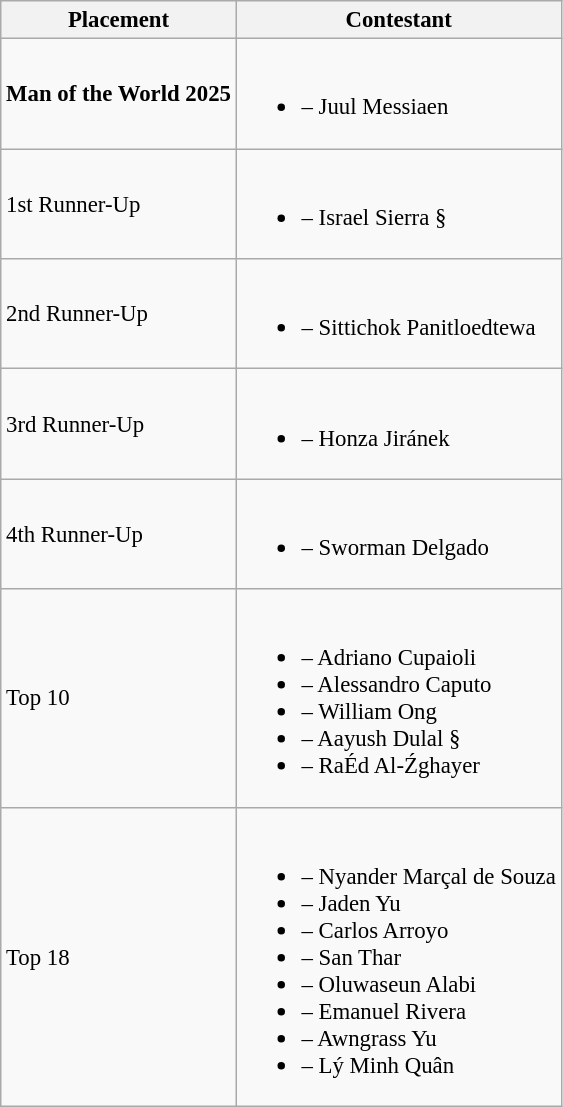<table class="wikitable sortable" style="font-size: 95%;">
<tr>
<th>Placement</th>
<th>Contestant</th>
</tr>
<tr>
<td><strong>Man of the World 2025</strong></td>
<td><br><ul><li> – Juul Messiaen</li></ul></td>
</tr>
<tr>
<td>1st Runner-Up</td>
<td><br><ul><li> – Israel Sierra §</li></ul></td>
</tr>
<tr>
<td>2nd Runner-Up</td>
<td><br><ul><li> – Sittichok Panitloedtewa</li></ul></td>
</tr>
<tr>
<td>3rd Runner-Up</td>
<td><br><ul><li> – Honza Jiránek</li></ul></td>
</tr>
<tr>
<td>4th Runner-Up</td>
<td><br><ul><li> – Sworman Delgado</li></ul></td>
</tr>
<tr>
<td>Top 10</td>
<td><br><ul><li> – Adriano Cupaioli</li><li> – Alessandro Caputo</li><li> – William Ong</li><li> – Aayush Dulal §</li><li> – RaÉd Al-Źghayer</li></ul></td>
</tr>
<tr>
<td>Top 18</td>
<td><br><ul><li> – Nyander Marçal de Souza</li><li> – Jaden Yu</li><li> – Carlos Arroyo</li><li> – San Thar</li><li> – Oluwaseun Alabi</li><li> – Emanuel Rivera</li><li> – Awngrass Yu</li><li> – Lý Minh Quân</li></ul></td>
</tr>
</table>
